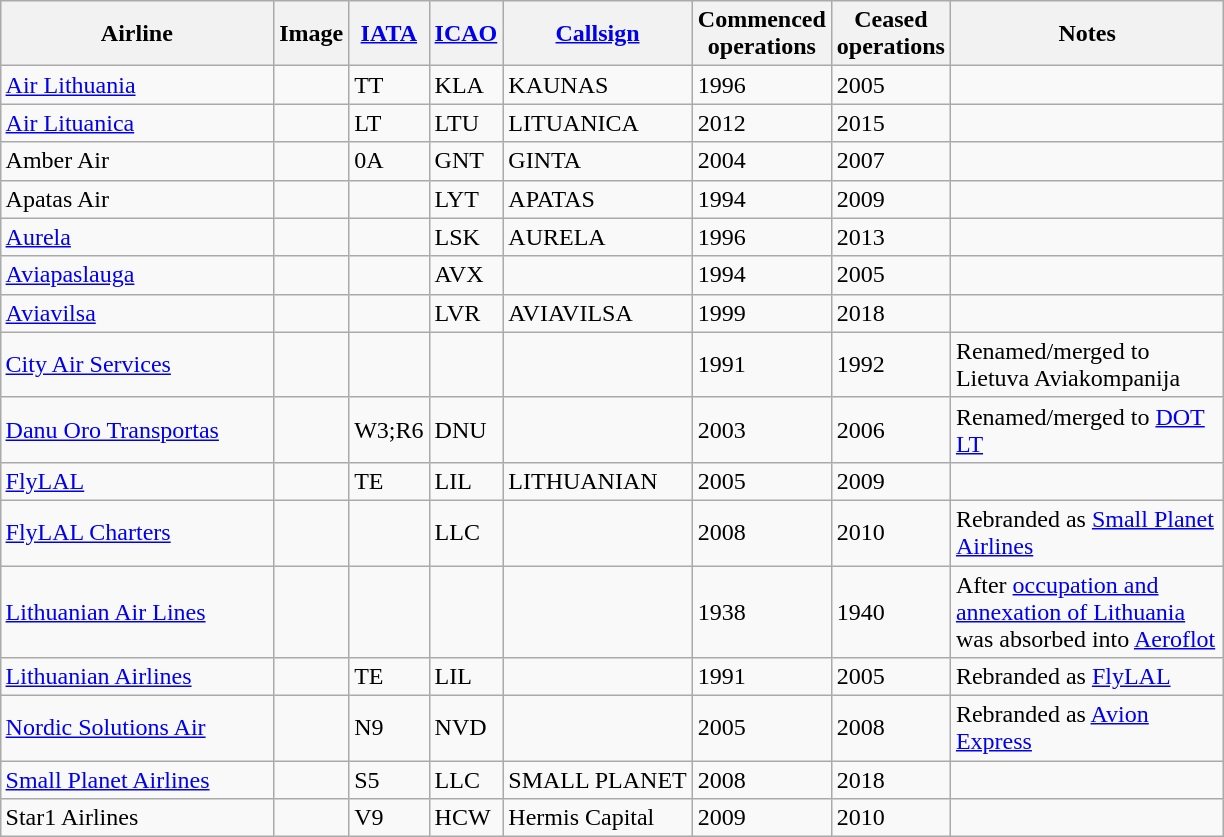<table class="wikitable sortable" style="border-collapse:collapse; margin:auto;" border="1" cellpadding="3">
<tr valign="middle">
<th style="width:175px;">Airline</th>
<th>Image</th>
<th><a href='#'>IATA</a></th>
<th><a href='#'>ICAO</a></th>
<th><a href='#'>Callsign</a></th>
<th>Commenced<br>operations</th>
<th>Ceased<br>operations</th>
<th style="width:175px;">Notes</th>
</tr>
<tr>
<td><a href='#'>Air Lithuania</a></td>
<td></td>
<td>TT</td>
<td>KLA</td>
<td>KAUNAS</td>
<td>1996</td>
<td>2005</td>
<td></td>
</tr>
<tr>
<td><a href='#'>Air Lituanica</a></td>
<td></td>
<td>LT</td>
<td>LTU</td>
<td>LITUANICA</td>
<td>2012</td>
<td>2015</td>
<td></td>
</tr>
<tr>
<td>Amber Air</td>
<td></td>
<td>0A</td>
<td>GNT</td>
<td>GINTA</td>
<td>2004</td>
<td>2007</td>
<td></td>
</tr>
<tr>
<td>Apatas Air</td>
<td></td>
<td></td>
<td>LYT</td>
<td>APATAS</td>
<td>1994</td>
<td>2009</td>
<td></td>
</tr>
<tr>
<td><a href='#'>Aurela</a></td>
<td></td>
<td></td>
<td>LSK</td>
<td>AURELA</td>
<td>1996</td>
<td>2013</td>
<td></td>
</tr>
<tr>
<td><a href='#'>Aviapaslauga</a></td>
<td></td>
<td></td>
<td>AVX</td>
<td></td>
<td>1994</td>
<td>2005</td>
<td></td>
</tr>
<tr>
<td><a href='#'>Aviavilsa</a></td>
<td></td>
<td></td>
<td>LVR</td>
<td>AVIAVILSA</td>
<td>1999</td>
<td>2018</td>
<td></td>
</tr>
<tr>
<td><a href='#'>City Air Services</a></td>
<td></td>
<td></td>
<td></td>
<td></td>
<td>1991</td>
<td>1992</td>
<td>Renamed/merged to Lietuva Aviakompanija</td>
</tr>
<tr>
<td><a href='#'>Danu Oro Transportas</a></td>
<td></td>
<td>W3;R6</td>
<td>DNU</td>
<td></td>
<td>2003</td>
<td>2006</td>
<td>Renamed/merged to <a href='#'>DOT LT</a></td>
</tr>
<tr>
<td><a href='#'>FlyLAL</a></td>
<td></td>
<td>TE</td>
<td>LIL</td>
<td>LITHUANIAN</td>
<td>2005</td>
<td>2009</td>
<td></td>
</tr>
<tr>
<td><a href='#'>FlyLAL Charters</a></td>
<td></td>
<td></td>
<td>LLC</td>
<td></td>
<td>2008</td>
<td>2010</td>
<td>Rebranded as <a href='#'>Small Planet Airlines</a></td>
</tr>
<tr>
<td><a href='#'>Lithuanian Air Lines</a></td>
<td></td>
<td></td>
<td></td>
<td></td>
<td>1938</td>
<td>1940</td>
<td>After <a href='#'>occupation and annexation of Lithuania</a> was absorbed into <a href='#'>Aeroflot</a></td>
</tr>
<tr>
<td><a href='#'>Lithuanian Airlines</a></td>
<td></td>
<td>TE</td>
<td>LIL</td>
<td></td>
<td>1991</td>
<td>2005</td>
<td>Rebranded as <a href='#'>FlyLAL</a></td>
</tr>
<tr>
<td><a href='#'>Nordic Solutions Air</a></td>
<td></td>
<td>N9</td>
<td>NVD</td>
<td></td>
<td>2005</td>
<td>2008</td>
<td>Rebranded as <a href='#'>Avion Express</a></td>
</tr>
<tr>
<td><a href='#'>Small Planet Airlines</a></td>
<td></td>
<td>S5</td>
<td>LLC</td>
<td>SMALL PLANET</td>
<td>2008</td>
<td>2018</td>
<td></td>
</tr>
<tr>
<td>Star1 Airlines</td>
<td></td>
<td>V9</td>
<td>HCW</td>
<td>Hermis Capital</td>
<td>2009</td>
<td>2010</td>
<td></td>
</tr>
</table>
